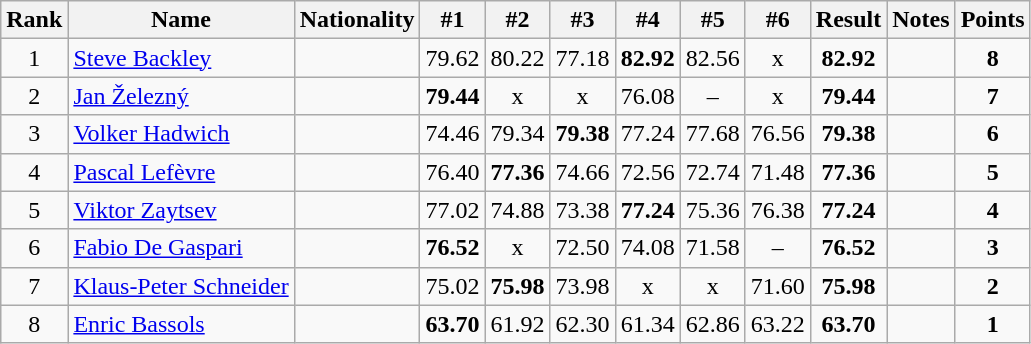<table class="wikitable sortable" style="text-align:center">
<tr>
<th>Rank</th>
<th>Name</th>
<th>Nationality</th>
<th>#1</th>
<th>#2</th>
<th>#3</th>
<th>#4</th>
<th>#5</th>
<th>#6</th>
<th>Result</th>
<th>Notes</th>
<th>Points</th>
</tr>
<tr>
<td>1</td>
<td align=left><a href='#'>Steve Backley</a></td>
<td align=left></td>
<td>79.62</td>
<td>80.22</td>
<td>77.18</td>
<td><strong>82.92</strong></td>
<td>82.56</td>
<td>x</td>
<td><strong>82.92</strong></td>
<td></td>
<td><strong>8</strong></td>
</tr>
<tr>
<td>2</td>
<td align=left><a href='#'>Jan Železný</a></td>
<td align=left></td>
<td><strong>79.44</strong></td>
<td>x</td>
<td>x</td>
<td>76.08</td>
<td>–</td>
<td>x</td>
<td><strong>79.44</strong></td>
<td></td>
<td><strong>7</strong></td>
</tr>
<tr>
<td>3</td>
<td align=left><a href='#'>Volker Hadwich</a></td>
<td align=left></td>
<td>74.46</td>
<td>79.34</td>
<td><strong>79.38</strong></td>
<td>77.24</td>
<td>77.68</td>
<td>76.56</td>
<td><strong>79.38</strong></td>
<td></td>
<td><strong>6</strong></td>
</tr>
<tr>
<td>4</td>
<td align=left><a href='#'>Pascal Lefèvre</a></td>
<td align=left></td>
<td>76.40</td>
<td><strong>77.36</strong></td>
<td>74.66</td>
<td>72.56</td>
<td>72.74</td>
<td>71.48</td>
<td><strong>77.36</strong></td>
<td></td>
<td><strong>5</strong></td>
</tr>
<tr>
<td>5</td>
<td align=left><a href='#'>Viktor Zaytsev</a></td>
<td align=left></td>
<td>77.02</td>
<td>74.88</td>
<td>73.38</td>
<td><strong>77.24</strong></td>
<td>75.36</td>
<td>76.38</td>
<td><strong>77.24</strong></td>
<td></td>
<td><strong>4</strong></td>
</tr>
<tr>
<td>6</td>
<td align=left><a href='#'>Fabio De Gaspari</a></td>
<td align=left></td>
<td><strong>76.52</strong></td>
<td>x</td>
<td>72.50</td>
<td>74.08</td>
<td>71.58</td>
<td>–</td>
<td><strong>76.52</strong></td>
<td></td>
<td><strong>3</strong></td>
</tr>
<tr>
<td>7</td>
<td align=left><a href='#'>Klaus-Peter Schneider</a></td>
<td align=left></td>
<td>75.02</td>
<td><strong>75.98</strong></td>
<td>73.98</td>
<td>x</td>
<td>x</td>
<td>71.60</td>
<td><strong>75.98</strong></td>
<td></td>
<td><strong>2</strong></td>
</tr>
<tr>
<td>8</td>
<td align=left><a href='#'>Enric Bassols</a></td>
<td align=left></td>
<td><strong>63.70</strong></td>
<td>61.92</td>
<td>62.30</td>
<td>61.34</td>
<td>62.86</td>
<td>63.22</td>
<td><strong>63.70</strong></td>
<td></td>
<td><strong>1</strong></td>
</tr>
</table>
